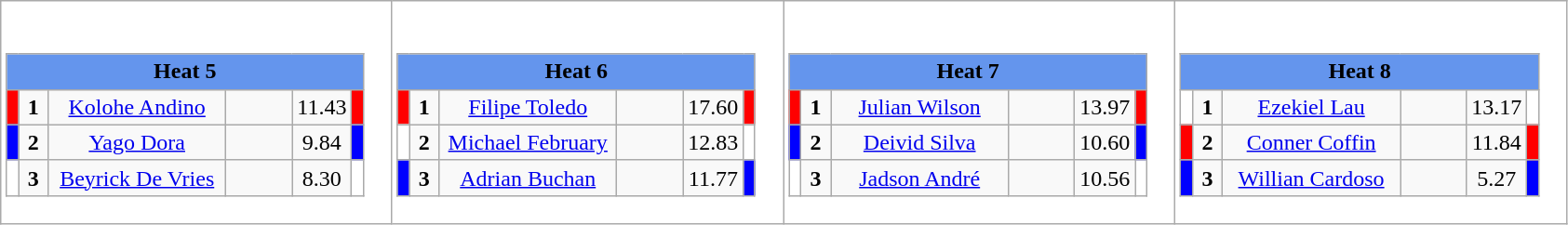<table class="wikitable" style="background:#fff;">
<tr>
<td><div><br><table class="wikitable">
<tr>
<td colspan="6"  style="text-align:center; background:#6495ed;"><strong>Heat 5</strong></td>
</tr>
<tr>
<td style="width:01px; background: #f00;"></td>
<td style="width:14px; text-align:center;"><strong>1</strong></td>
<td style="width:120px; text-align:center;"><a href='#'>Kolohe Andino</a></td>
<td style="width:40px; text-align:center;"></td>
<td style="width:20px; text-align:center;">11.43</td>
<td style="width:01px; background: #f00;"></td>
</tr>
<tr>
<td style="width:01px; background: #00f;"></td>
<td style="width:14px; text-align:center;"><strong>2</strong></td>
<td style="width:120px; text-align:center;"><a href='#'>Yago Dora</a></td>
<td style="width:40px; text-align:center;"></td>
<td style="width:20px; text-align:center;">9.84</td>
<td style="width:01px; background: #00f;"></td>
</tr>
<tr>
<td style="width:01px; background: #fff;"></td>
<td style="width:14px; text-align:center;"><strong>3</strong></td>
<td style="width:120px; text-align:center;"><a href='#'>Beyrick De Vries</a></td>
<td style="width:40px; text-align:center;"></td>
<td style="width:20px; text-align:center;">8.30</td>
<td style="width:01px; background: #fff;"></td>
</tr>
</table>
</div></td>
<td><div><br><table class="wikitable">
<tr>
<td colspan="6"  style="text-align:center; background:#6495ed;"><strong>Heat 6</strong></td>
</tr>
<tr>
<td style="width:01px; background: #f00;"></td>
<td style="width:14px; text-align:center;"><strong>1</strong></td>
<td style="width:120px; text-align:center;"><a href='#'>Filipe Toledo</a></td>
<td style="width:40px; text-align:center;"></td>
<td style="width:20px; text-align:center;">17.60</td>
<td style="width:01px; background: #f00;"></td>
</tr>
<tr>
<td style="width:01px; background: #fff;"></td>
<td style="width:14px; text-align:center;"><strong>2</strong></td>
<td style="width:120px; text-align:center;"><a href='#'>Michael February</a></td>
<td style="width:40px; text-align:center;"></td>
<td style="width:20px; text-align:center;">12.83</td>
<td style="width:01px; background: #fff;"></td>
</tr>
<tr>
<td style="width:01px; background: #00f;"></td>
<td style="width:14px; text-align:center;"><strong>3</strong></td>
<td style="width:120px; text-align:center;"><a href='#'>Adrian Buchan</a></td>
<td style="width:40px; text-align:center;"></td>
<td style="width:20px; text-align:center;">11.77</td>
<td style="width:01px; background: #00f;"></td>
</tr>
</table>
</div></td>
<td><div><br><table class="wikitable">
<tr>
<td colspan="6"  style="text-align:center; background:#6495ed;"><strong>Heat 7</strong></td>
</tr>
<tr>
<td style="width:01px; background: #f00;"></td>
<td style="width:14px; text-align:center;"><strong>1</strong></td>
<td style="width:120px; text-align:center;"><a href='#'>Julian Wilson</a></td>
<td style="width:40px; text-align:center;"></td>
<td style="width:20px; text-align:center;">13.97</td>
<td style="width:01px; background: #f00;"></td>
</tr>
<tr>
<td style="width:01px; background: #00f;"></td>
<td style="width:14px; text-align:center;"><strong>2</strong></td>
<td style="width:120px; text-align:center;"><a href='#'>Deivid Silva</a></td>
<td style="width:40px; text-align:center;"></td>
<td style="width:20px; text-align:center;">10.60</td>
<td style="width:01px; background: #00f;"></td>
</tr>
<tr>
<td style="width:01px; background: #fff;"></td>
<td style="width:14px; text-align:center;"><strong>3</strong></td>
<td style="width:120px; text-align:center;"><a href='#'>Jadson André</a></td>
<td style="width:40px; text-align:center;"></td>
<td style="width:20px; text-align:center;">10.56</td>
<td style="width:01px; background: #fff;"></td>
</tr>
</table>
</div></td>
<td><div><br><table class="wikitable">
<tr>
<td colspan="6"  style="text-align:center; background:#6495ed;"><strong>Heat 8</strong></td>
</tr>
<tr>
<td style="width:01px; background: #fff;"></td>
<td style="width:14px; text-align:center;"><strong>1</strong></td>
<td style="width:120px; text-align:center;"><a href='#'>Ezekiel Lau</a></td>
<td style="width:40px; text-align:center;"></td>
<td style="width:20px; text-align:center;">13.17</td>
<td style="width:01px; background: #fff;"></td>
</tr>
<tr>
<td style="width:01px; background: #f00;"></td>
<td style="width:14px; text-align:center;"><strong>2</strong></td>
<td style="width:120px; text-align:center;"><a href='#'>Conner Coffin</a></td>
<td style="width:40px; text-align:center;"></td>
<td style="width:20px; text-align:center;">11.84</td>
<td style="width:01px; background: #f00;"></td>
</tr>
<tr>
<td style="width:01px; background: #00f;"></td>
<td style="width:14px; text-align:center;"><strong>3</strong></td>
<td style="width:120px; text-align:center;"><a href='#'>Willian Cardoso</a></td>
<td style="width:40px; text-align:center;"></td>
<td style="width:20px; text-align:center;">5.27</td>
<td style="width:01px; background: #00f;"></td>
</tr>
</table>
</div></td>
</tr>
</table>
